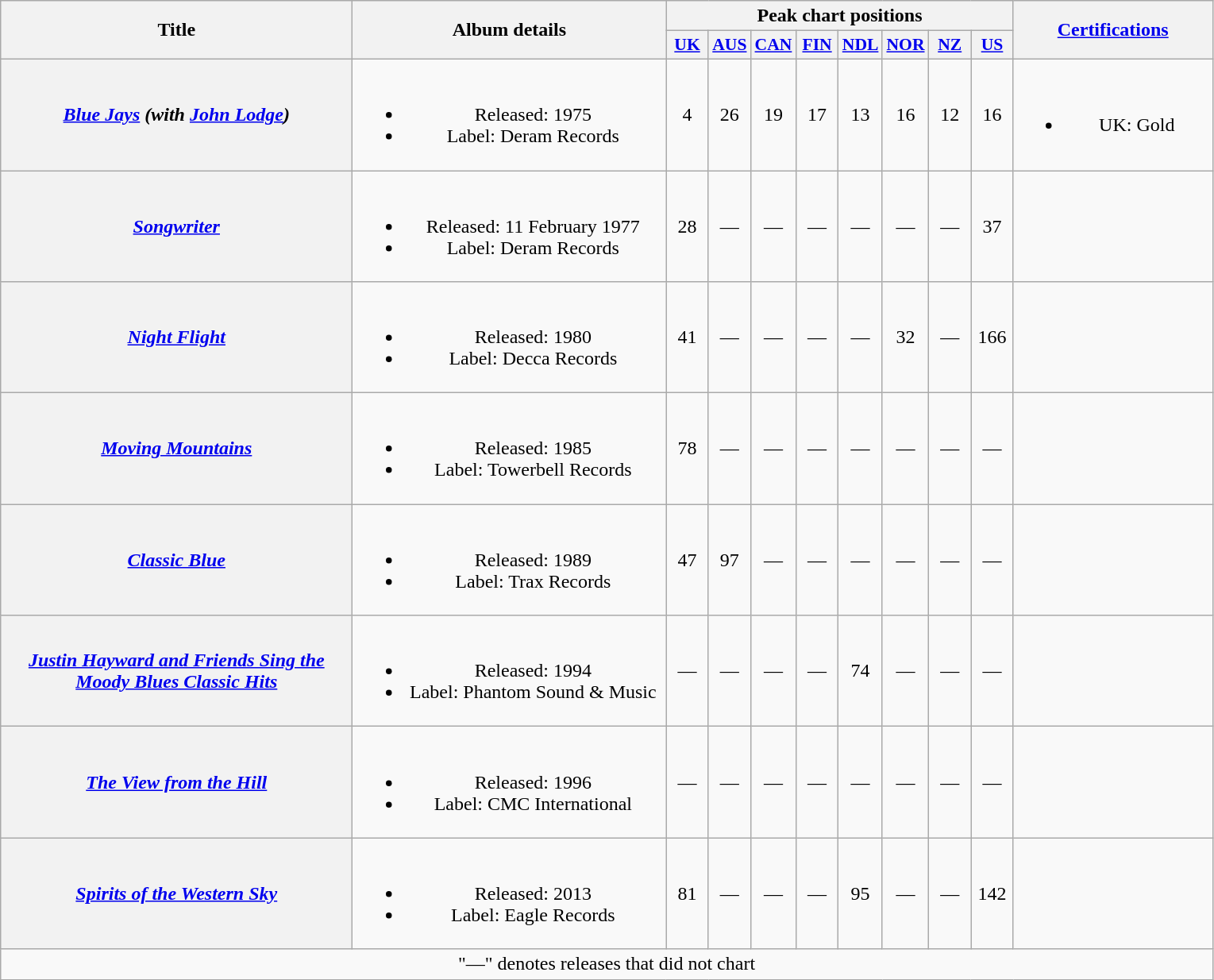<table class="wikitable plainrowheaders" style="text-align:center;">
<tr>
<th rowspan="2" scope="col" style="width:18em;">Title</th>
<th rowspan="2" scope="col" style="width:16em;">Album details</th>
<th colspan="8">Peak chart positions</th>
<th rowspan="2" style="width:10em;"><a href='#'>Certifications</a></th>
</tr>
<tr>
<th style="width:2em;font-size:90%"><a href='#'>UK</a><br></th>
<th style="width:2em;font-size:90%"><a href='#'>AUS</a><br></th>
<th style="width:2em;font-size:90%"><a href='#'>CAN</a><br></th>
<th style="width:2em;font-size:90%"><a href='#'>FIN</a><br></th>
<th style="width:2em;font-size:90%"><a href='#'>NDL</a><br></th>
<th style="width:2em;font-size:90%"><a href='#'>NOR</a><br></th>
<th style="width:2em;font-size:90%"><a href='#'>NZ</a><br></th>
<th style="width:2em;font-size:90%"><a href='#'>US</a><br></th>
</tr>
<tr>
<th scope="row"><em><a href='#'>Blue Jays</a> (with <a href='#'>John Lodge</a>)</em></th>
<td><br><ul><li>Released: 1975</li><li>Label: Deram Records</li></ul></td>
<td>4</td>
<td>26</td>
<td>19</td>
<td>17</td>
<td>13</td>
<td>16</td>
<td>12</td>
<td>16</td>
<td><br><ul><li>UK: Gold</li></ul></td>
</tr>
<tr>
<th scope="row"><em><a href='#'>Songwriter</a></em></th>
<td><br><ul><li>Released: 11 February 1977</li><li>Label: Deram Records</li></ul></td>
<td>28</td>
<td>—</td>
<td>—</td>
<td>—</td>
<td>—</td>
<td>—</td>
<td>—</td>
<td>37</td>
<td></td>
</tr>
<tr>
<th scope="row"><em><a href='#'>Night Flight</a></em></th>
<td><br><ul><li>Released: 1980</li><li>Label: Decca Records</li></ul></td>
<td>41</td>
<td>—</td>
<td>—</td>
<td>—</td>
<td>—</td>
<td>32</td>
<td>—</td>
<td>166</td>
<td></td>
</tr>
<tr>
<th scope="row"><em><a href='#'>Moving Mountains</a></em></th>
<td><br><ul><li>Released: 1985</li><li>Label: Towerbell Records</li></ul></td>
<td>78</td>
<td>—</td>
<td>—</td>
<td>—</td>
<td>—</td>
<td>—</td>
<td>—</td>
<td>—</td>
<td></td>
</tr>
<tr>
<th scope="row"><em><a href='#'>Classic Blue</a></em></th>
<td><br><ul><li>Released: 1989</li><li>Label: Trax Records</li></ul></td>
<td>47</td>
<td>97</td>
<td>—</td>
<td>—</td>
<td>—</td>
<td>—</td>
<td>—</td>
<td>—</td>
<td></td>
</tr>
<tr>
<th scope="row"><em><a href='#'>Justin Hayward and Friends Sing the Moody Blues Classic Hits</a></em></th>
<td><br><ul><li>Released: 1994</li><li>Label: Phantom Sound & Music</li></ul></td>
<td>—</td>
<td>—</td>
<td>—</td>
<td>—</td>
<td>74</td>
<td>—</td>
<td>—</td>
<td>—</td>
<td></td>
</tr>
<tr>
<th scope="row"><em><a href='#'>The View from the Hill</a></em></th>
<td><br><ul><li>Released: 1996</li><li>Label: CMC International</li></ul></td>
<td>—</td>
<td>—</td>
<td>—</td>
<td>—</td>
<td>—</td>
<td>—</td>
<td>—</td>
<td>—</td>
<td></td>
</tr>
<tr>
<th scope="row"><em><a href='#'>Spirits of the Western Sky</a></em></th>
<td><br><ul><li>Released: 2013</li><li>Label: Eagle Records</li></ul></td>
<td>81</td>
<td>—</td>
<td>—</td>
<td>—</td>
<td>95</td>
<td>—</td>
<td>—</td>
<td>142</td>
<td></td>
</tr>
<tr>
<td colspan="11">"—" denotes releases that did not chart</td>
</tr>
</table>
